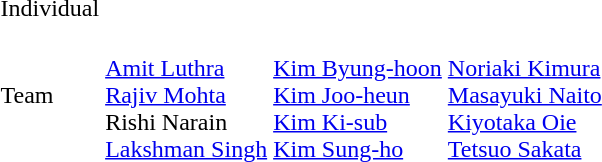<table>
<tr>
<td>Individual<br></td>
<td></td>
<td></td>
<td></td>
</tr>
<tr>
<td>Team<br></td>
<td><br><a href='#'>Amit Luthra</a><br><a href='#'>Rajiv Mohta</a><br>Rishi Narain<br><a href='#'>Lakshman Singh</a></td>
<td><br><a href='#'>Kim Byung-hoon</a><br><a href='#'>Kim Joo-heun</a><br><a href='#'>Kim Ki-sub</a><br><a href='#'>Kim Sung-ho</a></td>
<td><br><a href='#'>Noriaki Kimura</a><br><a href='#'>Masayuki Naito</a><br><a href='#'>Kiyotaka Oie</a><br><a href='#'>Tetsuo Sakata</a></td>
</tr>
</table>
